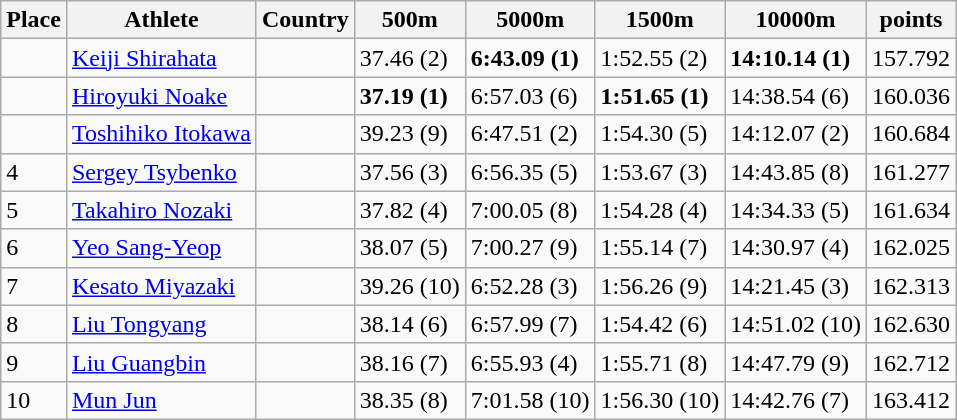<table class="wikitable">
<tr>
<th>Place</th>
<th>Athlete</th>
<th>Country</th>
<th>500m</th>
<th>5000m</th>
<th>1500m</th>
<th>10000m</th>
<th>points</th>
</tr>
<tr>
<td></td>
<td><a href='#'>Keiji Shirahata</a></td>
<td></td>
<td>37.46 (2)</td>
<td><strong>6:43.09 (1)</strong></td>
<td>1:52.55 (2)</td>
<td><strong>14:10.14 (1)</strong></td>
<td>157.792</td>
</tr>
<tr>
<td></td>
<td><a href='#'>Hiroyuki Noake</a></td>
<td></td>
<td><strong>37.19 (1)</strong></td>
<td>6:57.03 (6)</td>
<td><strong>1:51.65 (1)</strong></td>
<td>14:38.54 (6)</td>
<td>160.036</td>
</tr>
<tr>
<td></td>
<td><a href='#'>Toshihiko Itokawa</a></td>
<td></td>
<td>39.23 (9)</td>
<td>6:47.51 (2)</td>
<td>1:54.30 (5)</td>
<td>14:12.07 (2)</td>
<td>160.684</td>
</tr>
<tr>
<td>4</td>
<td><a href='#'>Sergey Tsybenko</a></td>
<td></td>
<td>37.56 (3)</td>
<td>6:56.35 (5)</td>
<td>1:53.67 (3)</td>
<td>14:43.85 (8)</td>
<td>161.277</td>
</tr>
<tr>
<td>5</td>
<td><a href='#'>Takahiro Nozaki</a></td>
<td></td>
<td>37.82 (4)</td>
<td>7:00.05 (8)</td>
<td>1:54.28 (4)</td>
<td>14:34.33 (5)</td>
<td>161.634</td>
</tr>
<tr>
<td>6</td>
<td><a href='#'>Yeo Sang-Yeop</a></td>
<td></td>
<td>38.07 (5)</td>
<td>7:00.27 (9)</td>
<td>1:55.14 (7)</td>
<td>14:30.97 (4)</td>
<td>162.025</td>
</tr>
<tr>
<td>7</td>
<td><a href='#'>Kesato Miyazaki</a></td>
<td></td>
<td>39.26 (10)</td>
<td>6:52.28 (3)</td>
<td>1:56.26 (9)</td>
<td>14:21.45 (3)</td>
<td>162.313</td>
</tr>
<tr>
<td>8</td>
<td><a href='#'>Liu Tongyang</a></td>
<td></td>
<td>38.14 (6)</td>
<td>6:57.99 (7)</td>
<td>1:54.42 (6)</td>
<td>14:51.02 (10)</td>
<td>162.630</td>
</tr>
<tr>
<td>9</td>
<td><a href='#'>Liu Guangbin</a></td>
<td></td>
<td>38.16 (7)</td>
<td>6:55.93 (4)</td>
<td>1:55.71 (8)</td>
<td>14:47.79 (9)</td>
<td>162.712</td>
</tr>
<tr>
<td>10</td>
<td><a href='#'>Mun Jun</a></td>
<td></td>
<td>38.35 (8)</td>
<td>7:01.58 (10)</td>
<td>1:56.30 (10)</td>
<td>14:42.76 (7)</td>
<td>163.412</td>
</tr>
</table>
